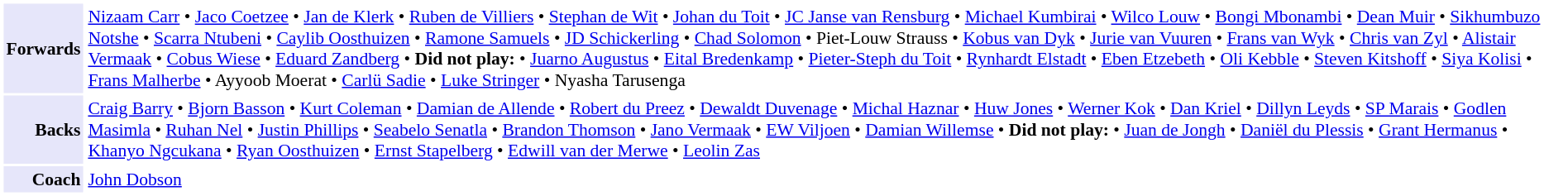<table cellpadding="2" style="border: 1px solid white; font-size:90%;">
<tr>
<td style="text-align:right;" bgcolor="lavender"><strong>Forwards</strong></td>
<td style="text-align:left;"><a href='#'>Nizaam Carr</a> • <a href='#'>Jaco Coetzee</a> • <a href='#'>Jan de Klerk</a> • <a href='#'>Ruben de Villiers</a> • <a href='#'>Stephan de Wit</a> • <a href='#'>Johan du Toit</a> • <a href='#'>JC Janse van Rensburg</a> • <a href='#'>Michael Kumbirai</a> • <a href='#'>Wilco Louw</a> • <a href='#'>Bongi Mbonambi</a> • <a href='#'>Dean Muir</a> • <a href='#'>Sikhumbuzo Notshe</a> • <a href='#'>Scarra Ntubeni</a> • <a href='#'>Caylib Oosthuizen</a> • <a href='#'>Ramone Samuels</a> • <a href='#'>JD Schickerling</a> • <a href='#'>Chad Solomon</a> • Piet-Louw Strauss • <a href='#'>Kobus van Dyk</a> • <a href='#'>Jurie van Vuuren</a> • <a href='#'>Frans van Wyk</a> • <a href='#'>Chris van Zyl</a> • <a href='#'>Alistair Vermaak</a> • <a href='#'>Cobus Wiese</a> • <a href='#'>Eduard Zandberg</a> • <strong>Did not play:</strong> • <a href='#'>Juarno Augustus</a> • <a href='#'>Eital Bredenkamp</a> • <a href='#'>Pieter-Steph du Toit</a> • <a href='#'>Rynhardt Elstadt</a> • <a href='#'>Eben Etzebeth</a> • <a href='#'>Oli Kebble</a> • <a href='#'>Steven Kitshoff</a> • <a href='#'>Siya Kolisi</a> • <a href='#'>Frans Malherbe</a> • Ayyoob Moerat • <a href='#'>Carlü Sadie</a> • <a href='#'>Luke Stringer</a> • Nyasha Tarusenga</td>
</tr>
<tr>
<td style="text-align:right;" bgcolor="lavender"><strong>Backs</strong></td>
<td style="text-align:left;"><a href='#'>Craig Barry</a> • <a href='#'>Bjorn Basson</a> • <a href='#'>Kurt Coleman</a> • <a href='#'>Damian de Allende</a> • <a href='#'>Robert du Preez</a> • <a href='#'>Dewaldt Duvenage</a> • <a href='#'>Michal Haznar</a> • <a href='#'>Huw Jones</a> • <a href='#'>Werner Kok</a> • <a href='#'>Dan Kriel</a> • <a href='#'>Dillyn Leyds</a> • <a href='#'>SP Marais</a> • <a href='#'>Godlen Masimla</a> • <a href='#'>Ruhan Nel</a> • <a href='#'>Justin Phillips</a> • <a href='#'>Seabelo Senatla</a> • <a href='#'>Brandon Thomson</a> • <a href='#'>Jano Vermaak</a> • <a href='#'>EW Viljoen</a> • <a href='#'>Damian Willemse</a> • <strong>Did not play:</strong> • <a href='#'>Juan de Jongh</a> • <a href='#'>Daniël du Plessis</a> • <a href='#'>Grant Hermanus</a> • <a href='#'>Khanyo Ngcukana</a> • <a href='#'>Ryan Oosthuizen</a> • <a href='#'>Ernst Stapelberg</a> • <a href='#'>Edwill van der Merwe</a> • <a href='#'>Leolin Zas</a></td>
</tr>
<tr>
<td style="text-align:right;" bgcolor="lavender"><strong>Coach</strong></td>
<td style="text-align:left;"><a href='#'>John Dobson</a></td>
</tr>
</table>
